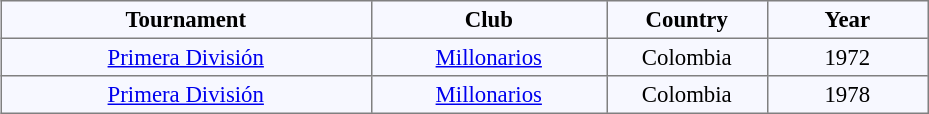<table style="font-size: 95%; border: gray solid 1px; border-collapse: collapse;" cellspacing="0" cellpadding="3" border="1" bgcolor="#f7f8ff" align="center">
<tr>
<th width="240">Tournament</th>
<th width="150">Club</th>
<th width="100">Country</th>
<th width="100">Year</th>
</tr>
<tr align="center">
<td><a href='#'>Primera División</a></td>
<td><a href='#'>Millonarios</a></td>
<td>Colombia</td>
<td>1972</td>
</tr>
<tr align="center">
<td><a href='#'>Primera División</a></td>
<td><a href='#'>Millonarios</a></td>
<td>Colombia</td>
<td>1978</td>
</tr>
</table>
